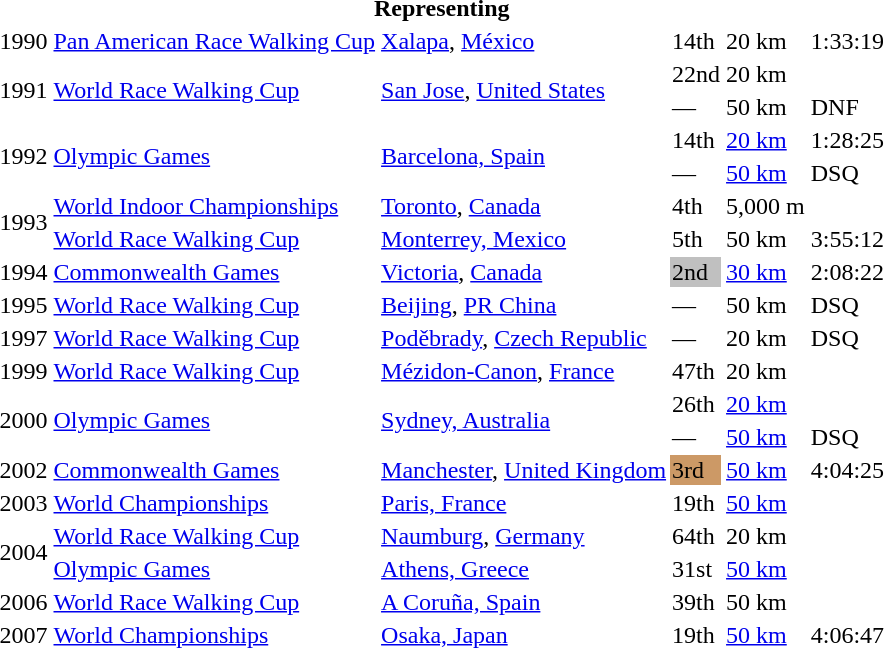<table>
<tr>
<th colspan="6">Representing </th>
</tr>
<tr>
<td>1990</td>
<td><a href='#'>Pan American Race Walking Cup</a></td>
<td><a href='#'>Xalapa</a>, <a href='#'>México</a></td>
<td>14th</td>
<td>20 km</td>
<td>1:33:19</td>
</tr>
<tr>
<td rowspan=2>1991</td>
<td rowspan=2><a href='#'>World Race Walking Cup</a></td>
<td rowspan=2><a href='#'>San Jose</a>, <a href='#'>United States</a></td>
<td>22nd</td>
<td>20 km</td>
<td></td>
</tr>
<tr>
<td>—</td>
<td>50 km</td>
<td>DNF</td>
</tr>
<tr>
<td rowspan=2>1992</td>
<td rowspan=2><a href='#'>Olympic Games</a></td>
<td rowspan=2><a href='#'>Barcelona, Spain</a></td>
<td>14th</td>
<td><a href='#'>20 km</a></td>
<td>1:28:25</td>
</tr>
<tr>
<td>—</td>
<td><a href='#'>50 km</a></td>
<td>DSQ</td>
</tr>
<tr>
<td rowspan=2>1993</td>
<td><a href='#'>World Indoor Championships</a></td>
<td><a href='#'>Toronto</a>, <a href='#'>Canada</a></td>
<td>4th</td>
<td>5,000 m</td>
<td></td>
</tr>
<tr>
<td><a href='#'>World Race Walking Cup</a></td>
<td><a href='#'>Monterrey, Mexico</a></td>
<td>5th</td>
<td>50 km</td>
<td>3:55:12</td>
</tr>
<tr>
<td>1994</td>
<td><a href='#'>Commonwealth Games</a></td>
<td><a href='#'>Victoria</a>, <a href='#'>Canada</a></td>
<td bgcolor=silver>2nd</td>
<td><a href='#'>30 km</a></td>
<td>2:08:22</td>
</tr>
<tr>
<td>1995</td>
<td><a href='#'>World Race Walking Cup</a></td>
<td><a href='#'>Beijing</a>, <a href='#'>PR China</a></td>
<td>—</td>
<td>50 km</td>
<td>DSQ</td>
</tr>
<tr>
<td>1997</td>
<td><a href='#'>World Race Walking Cup</a></td>
<td><a href='#'>Poděbrady</a>, <a href='#'>Czech Republic</a></td>
<td>—</td>
<td>20 km</td>
<td>DSQ</td>
</tr>
<tr>
<td>1999</td>
<td><a href='#'>World Race Walking Cup</a></td>
<td><a href='#'>Mézidon-Canon</a>, <a href='#'>France</a></td>
<td>47th</td>
<td>20 km</td>
<td></td>
</tr>
<tr>
<td rowspan=2>2000</td>
<td rowspan=2><a href='#'>Olympic Games</a></td>
<td rowspan=2><a href='#'>Sydney, Australia</a></td>
<td>26th</td>
<td><a href='#'>20 km</a></td>
<td></td>
</tr>
<tr>
<td>—</td>
<td><a href='#'>50 km</a></td>
<td>DSQ</td>
</tr>
<tr>
<td>2002</td>
<td><a href='#'>Commonwealth Games</a></td>
<td><a href='#'>Manchester</a>, <a href='#'>United Kingdom</a></td>
<td bgcolor=cc9966>3rd</td>
<td><a href='#'>50 km</a></td>
<td>4:04:25</td>
</tr>
<tr>
<td>2003</td>
<td><a href='#'>World Championships</a></td>
<td><a href='#'>Paris, France</a></td>
<td>19th</td>
<td><a href='#'>50 km</a></td>
<td></td>
</tr>
<tr>
<td rowspan=2>2004</td>
<td><a href='#'>World Race Walking Cup</a></td>
<td><a href='#'>Naumburg</a>, <a href='#'>Germany</a></td>
<td>64th</td>
<td>20 km</td>
<td></td>
</tr>
<tr>
<td><a href='#'>Olympic Games</a></td>
<td><a href='#'>Athens, Greece</a></td>
<td>31st</td>
<td><a href='#'>50 km</a></td>
<td></td>
</tr>
<tr>
<td>2006</td>
<td><a href='#'>World Race Walking Cup</a></td>
<td><a href='#'>A Coruña, Spain</a></td>
<td>39th</td>
<td>50 km</td>
<td></td>
</tr>
<tr>
<td>2007</td>
<td><a href='#'>World Championships</a></td>
<td><a href='#'>Osaka, Japan</a></td>
<td>19th</td>
<td><a href='#'>50 km</a></td>
<td>4:06:47</td>
</tr>
</table>
